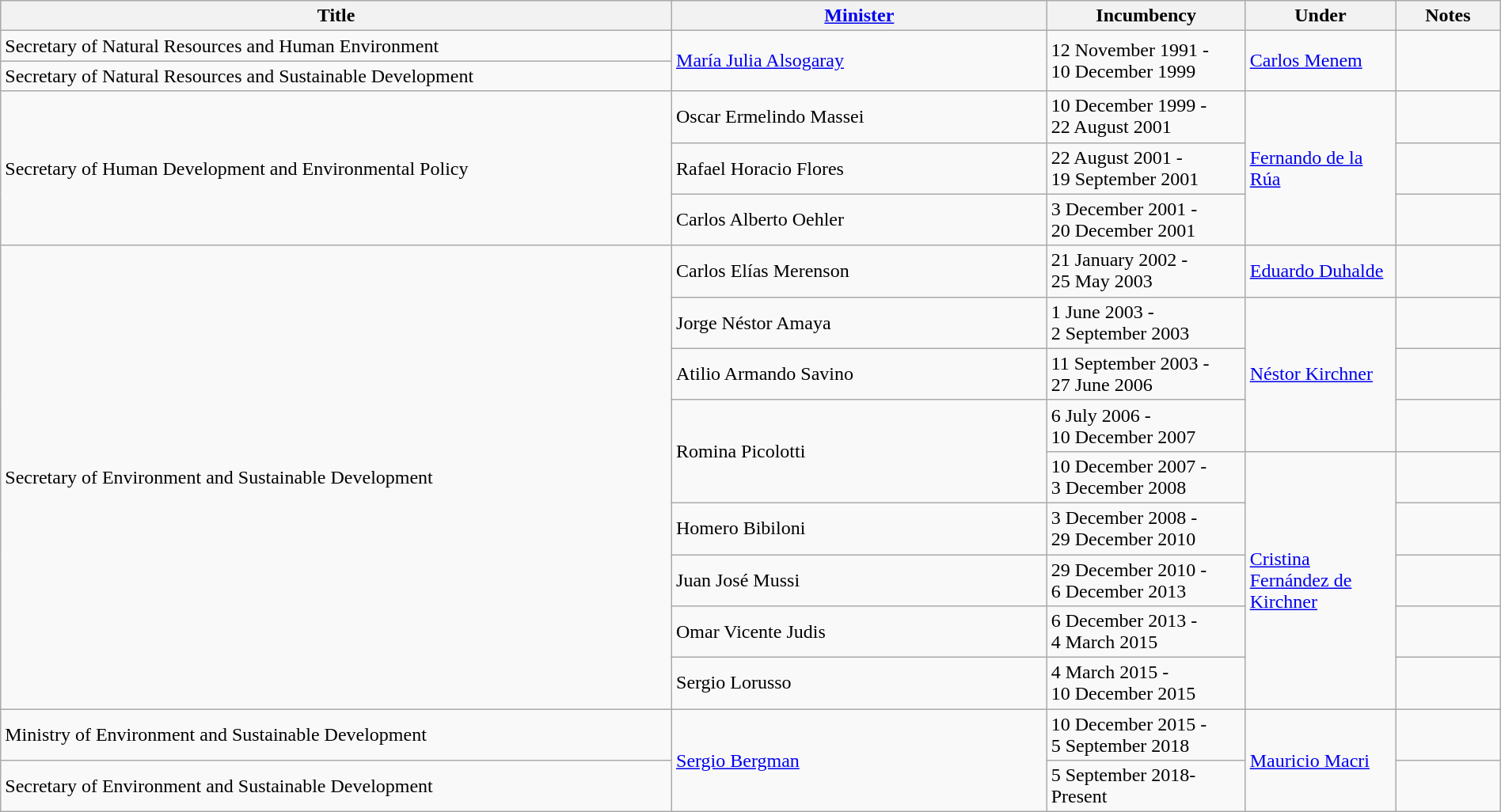<table class="wikitable" style="width:100%;">
<tr>
<th>Title</th>
<th style="width:25%;"><a href='#'>Minister</a></th>
<th style="width:160px;">Incumbency</th>
<th style="width:10%;">Under</th>
<th style="width:7%;">Notes</th>
</tr>
<tr>
<td>Secretary of Natural Resources and Human Environment</td>
<td rowspan=2><a href='#'>María Julia Alsogaray</a></td>
<td rowspan=2>12 November 1991 -<br>10 December 1999</td>
<td rowspan=2><a href='#'>Carlos Menem</a></td>
<td rowspan=2></td>
</tr>
<tr>
<td>Secretary of Natural Resources and Sustainable Development</td>
</tr>
<tr>
<td rowspan=3>Secretary of Human Development and Environmental Policy</td>
<td>Oscar Ermelindo Massei</td>
<td>10 December 1999 -<br>22 August 2001</td>
<td rowspan=3><a href='#'>Fernando de la Rúa</a></td>
<td></td>
</tr>
<tr>
<td>Rafael Horacio Flores</td>
<td>22 August 2001 -<br>19 September 2001</td>
<td></td>
</tr>
<tr>
<td>Carlos Alberto Oehler</td>
<td>3 December 2001 -<br>20 December 2001</td>
<td></td>
</tr>
<tr>
<td rowspan=9>Secretary of Environment and Sustainable Development</td>
<td>Carlos Elías Merenson</td>
<td>21 January 2002 -<br>25 May 2003</td>
<td><a href='#'>Eduardo Duhalde</a></td>
<td></td>
</tr>
<tr>
<td>Jorge Néstor Amaya</td>
<td>1 June 2003 -<br>2 September 2003</td>
<td rowspan=3><a href='#'>Néstor Kirchner</a></td>
<td></td>
</tr>
<tr>
<td>Atilio Armando Savino</td>
<td>11 September 2003 -<br>27 June 2006</td>
<td></td>
</tr>
<tr>
<td rowspan=2>Romina Picolotti</td>
<td>6 July 2006 -<br>10 December 2007</td>
<td></td>
</tr>
<tr>
<td>10 December 2007 -<br>3 December 2008</td>
<td rowspan=5><a href='#'>Cristina Fernández de Kirchner</a></td>
<td></td>
</tr>
<tr>
<td>Homero Bibiloni</td>
<td>3 December 2008 -<br>29 December 2010</td>
<td></td>
</tr>
<tr>
<td>Juan José Mussi</td>
<td>29 December 2010 -<br>6 December 2013</td>
<td></td>
</tr>
<tr>
<td>Omar Vicente Judis</td>
<td>6 December 2013 -<br>4 March 2015</td>
<td></td>
</tr>
<tr>
<td>Sergio Lorusso</td>
<td>4 March 2015 -<br>10 December 2015</td>
<td></td>
</tr>
<tr>
<td>Ministry of Environment and Sustainable Development</td>
<td rowspan=2><a href='#'>Sergio Bergman</a></td>
<td>10 December 2015 -<br>5 September 2018</td>
<td rowspan=2><a href='#'>Mauricio Macri</a></td>
<td></td>
</tr>
<tr>
<td>Secretary of Environment and Sustainable Development</td>
<td>5 September 2018-<br>Present</td>
<td></td>
</tr>
</table>
